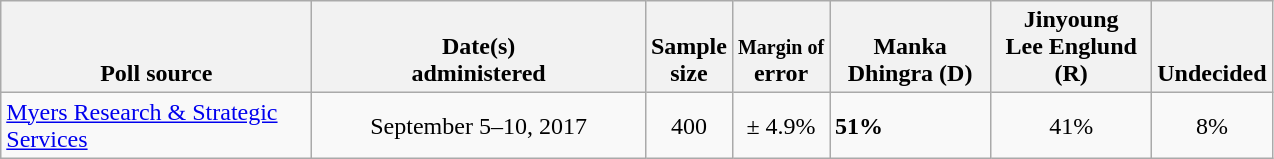<table class="wikitable">
<tr valign= bottom>
<th style="width:200px;">Poll source</th>
<th style="width:215px;">Date(s)<br>administered</th>
<th class=small>Sample<br>size</th>
<th><small>Margin of</small><br>error</th>
<th style="width:100px;">Manka<br>Dhingra (D)</th>
<th style="width:100px;">Jinyoung<br> Lee Englund (R)</th>
<th>Undecided</th>
</tr>
<tr>
<td><a href='#'>Myers Research & Strategic Services</a></td>
<td align=center>September 5–10, 2017</td>
<td align=center>400</td>
<td align=center>± 4.9%</td>
<td><strong>51%</strong></td>
<td align=center>41%</td>
<td align=center>8%</td>
</tr>
</table>
